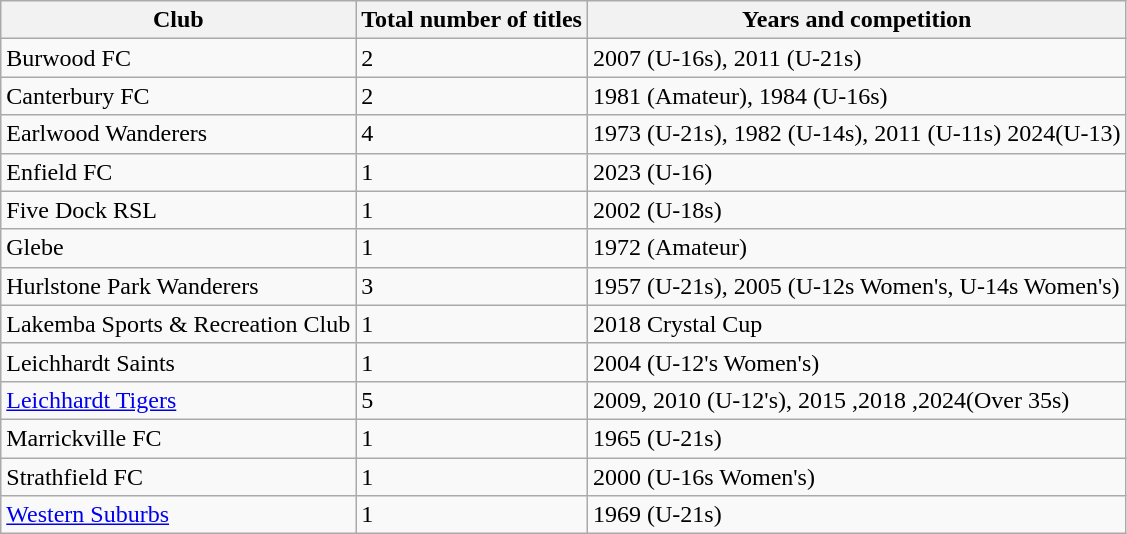<table class="wikitable sortable">
<tr>
<th>Club</th>
<th>Total number of titles</th>
<th>Years and competition</th>
</tr>
<tr>
<td>Burwood FC</td>
<td>2</td>
<td>2007 (U-16s), 2011 (U-21s)</td>
</tr>
<tr>
<td>Canterbury FC</td>
<td>2</td>
<td>1981 (Amateur), 1984 (U-16s)</td>
</tr>
<tr>
<td>Earlwood Wanderers</td>
<td>4</td>
<td>1973 (U-21s), 1982 (U-14s), 2011 (U-11s) 2024(U-13)</td>
</tr>
<tr>
<td>Enfield FC</td>
<td>1</td>
<td>2023 (U-16)</td>
</tr>
<tr>
<td>Five Dock RSL</td>
<td>1</td>
<td>2002 (U-18s)</td>
</tr>
<tr>
<td>Glebe</td>
<td>1</td>
<td>1972 (Amateur)</td>
</tr>
<tr>
<td>Hurlstone Park Wanderers</td>
<td>3</td>
<td>1957 (U-21s), 2005 (U-12s Women's, U-14s Women's)</td>
</tr>
<tr>
<td>Lakemba Sports & Recreation Club</td>
<td>1</td>
<td>2018 Crystal Cup</td>
</tr>
<tr>
<td>Leichhardt Saints</td>
<td>1</td>
<td>2004 (U-12's Women's)</td>
</tr>
<tr>
<td><a href='#'>Leichhardt Tigers</a></td>
<td>5</td>
<td>2009, 2010 (U-12's), 2015 ,2018 ,2024(Over 35s)</td>
</tr>
<tr>
<td>Marrickville FC</td>
<td>1</td>
<td>1965 (U-21s)</td>
</tr>
<tr>
<td>Strathfield FC</td>
<td>1</td>
<td>2000 (U-16s Women's)</td>
</tr>
<tr>
<td><a href='#'>Western Suburbs</a></td>
<td>1</td>
<td>1969 (U-21s)</td>
</tr>
</table>
